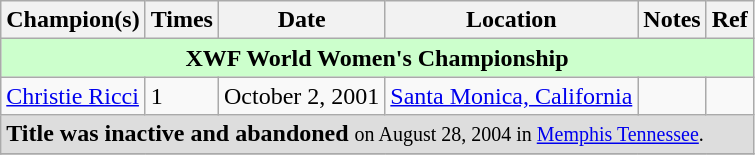<table class="wikitable">
<tr>
<th>Champion(s)</th>
<th>Times</th>
<th>Date</th>
<th>Location</th>
<th>Notes</th>
<th>Ref</th>
</tr>
<tr>
<td align=center colspan=6 style="background: #ccffcc;"><strong>XWF World Women's Championship</strong></td>
</tr>
<tr>
<td><a href='#'>Christie Ricci</a></td>
<td>1</td>
<td>October 2, 2001</td>
<td><a href='#'>Santa Monica, California</a></td>
<td></td>
<td></td>
</tr>
<tr>
<td colspan=6 style="background: #dddddd;"><strong>Title was inactive and abandoned</strong> <small> on August 28, 2004 in <a href='#'>Memphis Tennessee</a>.</small></td>
</tr>
<tr>
</tr>
</table>
